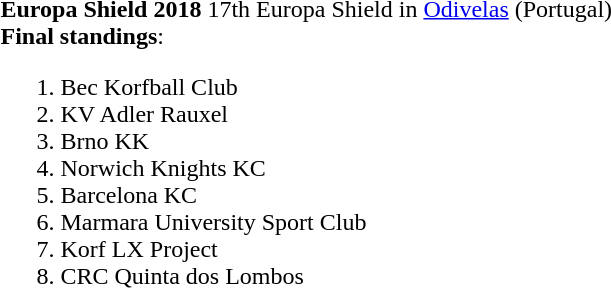<table>
<tr>
<td width="720" style="margin: 0 0 0 0" valig=top><br><strong>Europa Shield 2018</strong>
17th Europa Shield in <a href='#'>Odivelas</a> (Portugal)<br><strong>Final standings</strong>:<ol><li>Bec Korfball Club </li><li>KV Adler Rauxel </li><li>Brno KK </li><li>Norwich Knights KC </li><li>Barcelona KC </li><li>Marmara University Sport Club </li><li>Korf LX Project </li><li>CRC Quinta dos Lombos </li></ol></td>
</tr>
</table>
